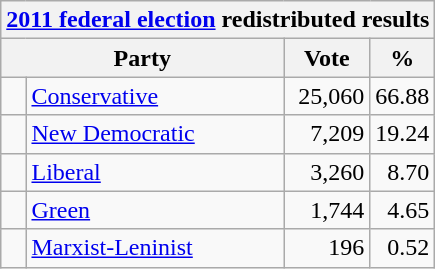<table class="wikitable">
<tr>
<th colspan="4"><a href='#'>2011 federal election</a> redistributed results</th>
</tr>
<tr>
<th bgcolor="#DDDDFF" width="130px" colspan="2">Party</th>
<th bgcolor="#DDDDFF" width="50px">Vote</th>
<th bgcolor="#DDDDFF" width="30px">%</th>
</tr>
<tr>
<td> </td>
<td><a href='#'>Conservative</a></td>
<td align="right">25,060</td>
<td align="right">66.88</td>
</tr>
<tr>
<td> </td>
<td><a href='#'>New Democratic</a></td>
<td align="right">7,209</td>
<td align="right">19.24</td>
</tr>
<tr>
<td> </td>
<td><a href='#'>Liberal</a></td>
<td align="right">3,260</td>
<td align="right">8.70</td>
</tr>
<tr>
<td> </td>
<td><a href='#'>Green</a></td>
<td align="right">1,744</td>
<td align="right">4.65</td>
</tr>
<tr>
<td> </td>
<td><a href='#'>Marxist-Leninist</a></td>
<td align="right">196</td>
<td align="right">0.52</td>
</tr>
</table>
